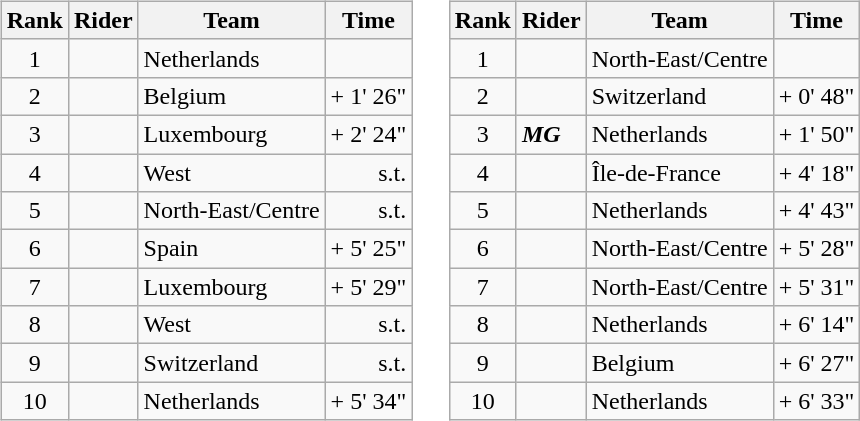<table>
<tr>
<td><br><table class="wikitable">
<tr>
<th scope="col">Rank</th>
<th scope="col">Rider</th>
<th scope="col">Team</th>
<th scope="col">Time</th>
</tr>
<tr>
<td style="text-align:center;">1</td>
<td></td>
<td>Netherlands</td>
<td style="text-align:right;"></td>
</tr>
<tr>
<td style="text-align:center;">2</td>
<td></td>
<td>Belgium</td>
<td style="text-align:right;">+ 1' 26"</td>
</tr>
<tr>
<td style="text-align:center;">3</td>
<td></td>
<td>Luxembourg</td>
<td style="text-align:right;">+ 2' 24"</td>
</tr>
<tr>
<td style="text-align:center;">4</td>
<td></td>
<td>West</td>
<td style="text-align:right;">s.t.</td>
</tr>
<tr>
<td style="text-align:center;">5</td>
<td></td>
<td>North-East/Centre</td>
<td style="text-align:right;">s.t.</td>
</tr>
<tr>
<td style="text-align:center;">6</td>
<td></td>
<td>Spain</td>
<td style="text-align:right;">+ 5' 25"</td>
</tr>
<tr>
<td style="text-align:center;">7</td>
<td></td>
<td>Luxembourg</td>
<td style="text-align:right;">+ 5' 29"</td>
</tr>
<tr>
<td style="text-align:center;">8</td>
<td></td>
<td>West</td>
<td style="text-align:right;">s.t.</td>
</tr>
<tr>
<td style="text-align:center;">9</td>
<td></td>
<td>Switzerland</td>
<td style="text-align:right;">s.t.</td>
</tr>
<tr>
<td style="text-align:center;">10</td>
<td></td>
<td>Netherlands</td>
<td style="text-align:right;">+ 5' 34"</td>
</tr>
</table>
</td>
<td></td>
<td><br><table class="wikitable">
<tr>
<th scope="col">Rank</th>
<th scope="col">Rider</th>
<th scope="col">Team</th>
<th scope="col">Time</th>
</tr>
<tr>
<td style="text-align:center;">1</td>
<td> </td>
<td>North-East/Centre</td>
<td style="text-align:right;"></td>
</tr>
<tr>
<td style="text-align:center;">2</td>
<td> </td>
<td>Switzerland</td>
<td style="text-align:right;">+ 0' 48"</td>
</tr>
<tr>
<td style="text-align:center;">3</td>
<td> <strong><em>MG</em></strong></td>
<td>Netherlands</td>
<td style="text-align:right;">+ 1' 50"</td>
</tr>
<tr>
<td style="text-align:center;">4</td>
<td></td>
<td>Île-de-France</td>
<td style="text-align:right;">+ 4' 18"</td>
</tr>
<tr>
<td style="text-align:center;">5</td>
<td></td>
<td>Netherlands</td>
<td style="text-align:right;">+ 4' 43"</td>
</tr>
<tr>
<td style="text-align:center;">6</td>
<td></td>
<td>North-East/Centre</td>
<td style="text-align:right;">+ 5' 28"</td>
</tr>
<tr>
<td style="text-align:center;">7</td>
<td></td>
<td>North-East/Centre</td>
<td style="text-align:right;">+ 5' 31"</td>
</tr>
<tr>
<td style="text-align:center;">8</td>
<td></td>
<td>Netherlands</td>
<td style="text-align:right;">+ 6' 14"</td>
</tr>
<tr>
<td style="text-align:center;">9</td>
<td></td>
<td>Belgium</td>
<td style="text-align:right;">+ 6' 27"</td>
</tr>
<tr>
<td style="text-align:center;">10</td>
<td></td>
<td>Netherlands</td>
<td style="text-align:right;">+ 6' 33"</td>
</tr>
</table>
</td>
</tr>
</table>
